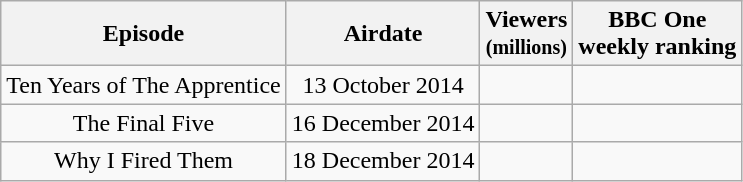<table class="wikitable" style="text-align:center;">
<tr>
<th>Episode</th>
<th>Airdate</th>
<th>Viewers<br><small>(millions)</small></th>
<th>BBC One<br>weekly ranking</th>
</tr>
<tr>
<td>Ten Years of The Apprentice</td>
<td>13 October 2014</td>
<td></td>
<td></td>
</tr>
<tr>
<td>The Final Five</td>
<td>16 December 2014</td>
<td></td>
<td></td>
</tr>
<tr>
<td>Why I Fired Them</td>
<td>18 December 2014</td>
<td></td>
<td></td>
</tr>
</table>
